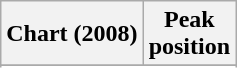<table class="wikitable plainrowheaders sortable" style="text-align:center">
<tr>
<th scope="col">Chart (2008)</th>
<th scope="col">Peak<br> position</th>
</tr>
<tr>
</tr>
<tr>
</tr>
<tr>
</tr>
</table>
